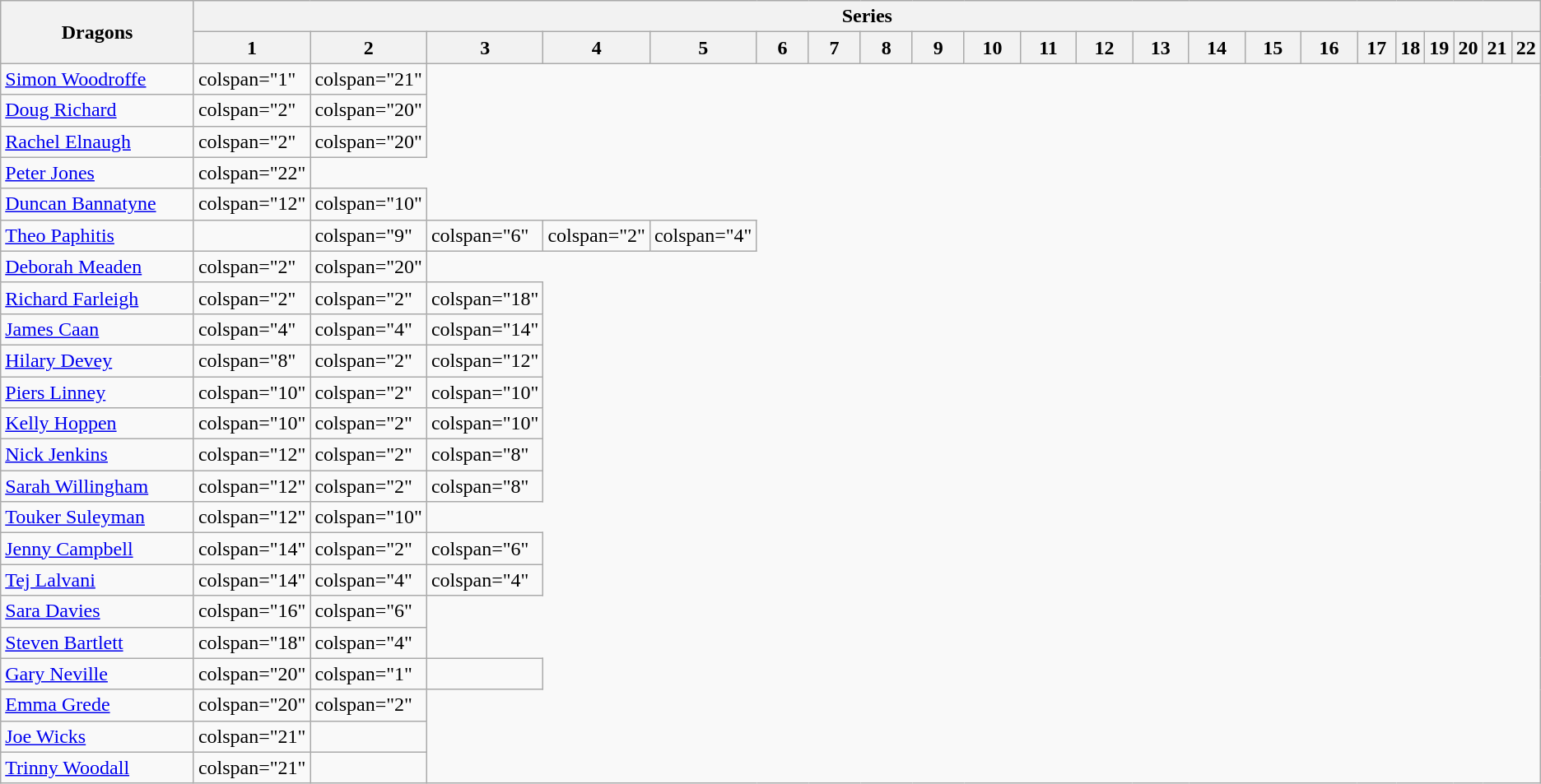<table class="wikitable plainrowheaders" style="width:auto;">
<tr>
<th rowspan="2" scope="col" style="width:17%;">Dragons</th>
<th colspan="22" scope="col">Series</th>
</tr>
<tr>
<th scope="col" style="width:5%;">1</th>
<th scope="col" style="width:5%;">2</th>
<th scope="col" style="width:5%;">3</th>
<th scope="col" style="width:5%;">4</th>
<th scope="col" style="width:5%;">5</th>
<th scope="col" style="width:5%;">6</th>
<th scope="col" style="width:5%;">7</th>
<th scope="col" style="width:5%;">8</th>
<th scope="col" style="width:5%;">9</th>
<th scope="col" style="width:5%;">10</th>
<th scope="col" style="width:5%;">11</th>
<th scope="col" style="width:5%;">12</th>
<th scope="col" style="width:5%;">13</th>
<th scope="col" style="width:5%;">14</th>
<th scope="col" style="width:5%;">15</th>
<th scope="col" style="width:5%;">16</th>
<th scope="col" style="width:5%;">17</th>
<th scope="col" style="width:5%;">18</th>
<th scope="col" style="width:5%;">19</th>
<th scope="col" style="width:5%;">20</th>
<th scope="col" style="width:5%;">21</th>
<th scope="col" style="width:5%;">22</th>
</tr>
<tr>
<td scope="row"><a href='#'>Simon Woodroffe</a></td>
<td>colspan="1" </td>
<td>colspan="21" </td>
</tr>
<tr>
<td scope="row"><a href='#'>Doug Richard</a></td>
<td>colspan="2" </td>
<td>colspan="20" </td>
</tr>
<tr>
<td scope="row"><a href='#'>Rachel Elnaugh</a></td>
<td>colspan="2" </td>
<td>colspan="20" </td>
</tr>
<tr>
<td scope="row"><a href='#'>Peter Jones</a></td>
<td>colspan="22" </td>
</tr>
<tr>
<td scope="row"><a href='#'>Duncan Bannatyne</a></td>
<td>colspan="12" </td>
<td>colspan="10" </td>
</tr>
<tr>
<td scope="row"><a href='#'>Theo Paphitis</a></td>
<td></td>
<td>colspan="9" </td>
<td>colspan="6"  </td>
<td>colspan="2" </td>
<td>colspan="4"  </td>
</tr>
<tr>
<td scope="row"><a href='#'>Deborah Meaden</a></td>
<td>colspan="2"  </td>
<td>colspan="20" </td>
</tr>
<tr>
<td scope="row"><a href='#'>Richard Farleigh</a></td>
<td>colspan="2" </td>
<td>colspan="2" </td>
<td>colspan="18" </td>
</tr>
<tr>
<td scope="row"><a href='#'>James Caan</a></td>
<td>colspan="4" </td>
<td>colspan="4" </td>
<td>colspan="14" </td>
</tr>
<tr>
<td scope="row"><a href='#'>Hilary Devey</a></td>
<td>colspan="8" </td>
<td>colspan="2" </td>
<td>colspan="12" </td>
</tr>
<tr>
<td scope="row"><a href='#'>Piers Linney</a></td>
<td>colspan="10" </td>
<td>colspan="2" </td>
<td>colspan="10" </td>
</tr>
<tr>
<td scope="row"><a href='#'>Kelly Hoppen</a></td>
<td>colspan="10" </td>
<td>colspan="2" </td>
<td>colspan="10" </td>
</tr>
<tr>
<td scope="row"><a href='#'>Nick Jenkins</a></td>
<td>colspan="12" </td>
<td>colspan="2" </td>
<td>colspan="8" </td>
</tr>
<tr>
<td scope="row"><a href='#'>Sarah Willingham</a></td>
<td>colspan="12" </td>
<td>colspan="2" </td>
<td>colspan="8" </td>
</tr>
<tr>
<td scope="row"><a href='#'>Touker Suleyman</a></td>
<td>colspan="12" </td>
<td>colspan="10" </td>
</tr>
<tr>
<td scope="row"><a href='#'>Jenny Campbell</a></td>
<td>colspan="14" </td>
<td>colspan="2" </td>
<td>colspan="6" </td>
</tr>
<tr>
<td scope="row"><a href='#'>Tej Lalvani</a></td>
<td>colspan="14" </td>
<td>colspan="4" </td>
<td>colspan="4" </td>
</tr>
<tr>
<td scope="row"><a href='#'>Sara Davies</a></td>
<td>colspan="16" </td>
<td>colspan="6" </td>
</tr>
<tr>
<td scope="row"><a href='#'>Steven Bartlett</a></td>
<td>colspan="18" </td>
<td>colspan="4" </td>
</tr>
<tr>
<td scope="row"><a href='#'>Gary Neville</a></td>
<td>colspan="20" </td>
<td>colspan="1" </td>
<td></td>
</tr>
<tr>
<td scope="row"><a href='#'>Emma Grede</a></td>
<td>colspan="20" </td>
<td>colspan="2" </td>
</tr>
<tr>
<td scope="row"><a href='#'>Joe Wicks</a></td>
<td>colspan="21" </td>
<td></td>
</tr>
<tr>
<td scope="row"><a href='#'>Trinny Woodall</a></td>
<td>colspan="21" </td>
<td></td>
</tr>
</table>
